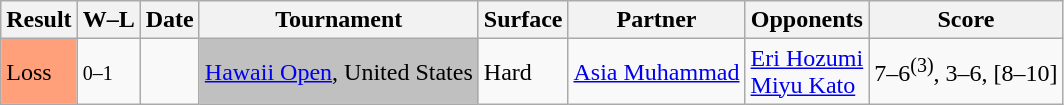<table class="sortable wikitable">
<tr>
<th>Result</th>
<th class="unsortable">W–L</th>
<th>Date</th>
<th>Tournament</th>
<th>Surface</th>
<th>Partner</th>
<th>Opponents</th>
<th class="unsortable">Score</th>
</tr>
<tr>
<td bgcolor="FFA07A">Loss</td>
<td><small>0–1</small></td>
<td><a href='#'></a></td>
<td style="background:silver;"><a href='#'>Hawaii Open</a>, United States</td>
<td>Hard</td>
<td> <a href='#'>Asia Muhammad</a></td>
<td> <a href='#'>Eri Hozumi</a> <br>  <a href='#'>Miyu Kato</a></td>
<td>7–6<sup>(3)</sup>, 3–6, [8–10]</td>
</tr>
</table>
